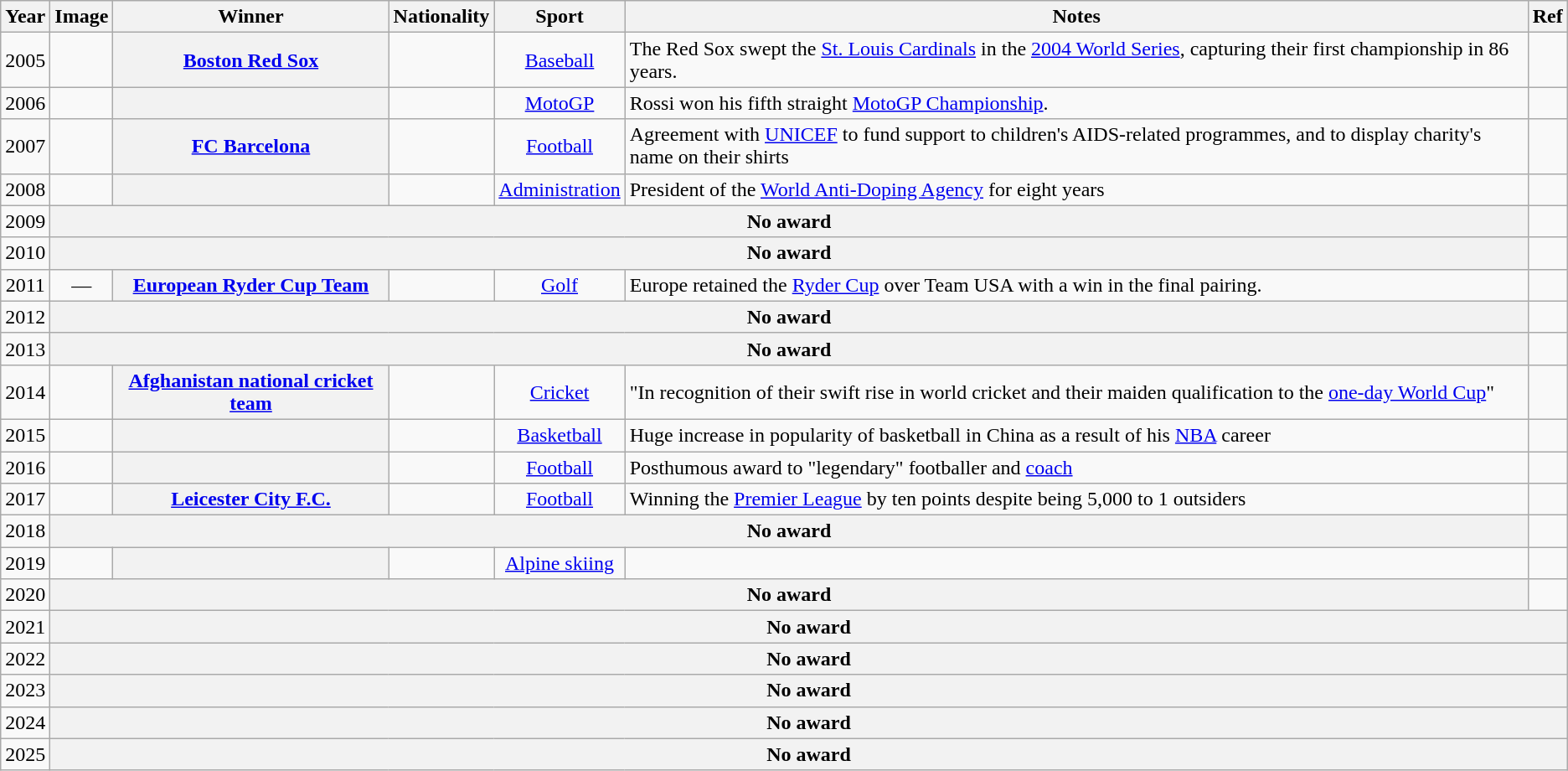<table class="sortable wikitable plainrowheaders" style="text-align:center">
<tr>
<th scope=col>Year</th>
<th scope=col class=unsortable>Image</th>
<th scope=col>Winner</th>
<th scope=col>Nationality</th>
<th scope=col>Sport</th>
<th scope=col class=unsortable>Notes</th>
<th scope=col class=unsortable>Ref</th>
</tr>
<tr>
<td>2005</td>
<td></td>
<th scope=row><a href='#'>Boston Red Sox</a></th>
<td></td>
<td><a href='#'>Baseball</a></td>
<td align=left>The Red Sox swept the <a href='#'>St. Louis Cardinals</a> in the <a href='#'>2004 World Series</a>, capturing their first championship in 86 years.</td>
<td></td>
</tr>
<tr>
<td>2006</td>
<td></td>
<th scope=row></th>
<td></td>
<td><a href='#'>MotoGP</a></td>
<td align=left>Rossi won his fifth straight <a href='#'>MotoGP Championship</a>.</td>
<td></td>
</tr>
<tr>
<td>2007</td>
<td></td>
<th scope=row><a href='#'>FC Barcelona</a></th>
<td></td>
<td><a href='#'>Football</a></td>
<td align=left>Agreement with <a href='#'>UNICEF</a> to fund support to children's AIDS-related programmes, and to display charity's name on their shirts</td>
<td></td>
</tr>
<tr>
<td>2008</td>
<td></td>
<th scope=row></th>
<td></td>
<td><a href='#'>Administration</a></td>
<td align=left>President of the <a href='#'>World Anti-Doping Agency</a> for eight years</td>
<td></td>
</tr>
<tr>
<td>2009</td>
<th colspan=5>No award</th>
<td></td>
</tr>
<tr>
<td>2010</td>
<th colspan=5>No award</th>
<td></td>
</tr>
<tr>
<td>2011</td>
<td>—</td>
<th scope=row><a href='#'>European Ryder Cup Team</a></th>
<td></td>
<td><a href='#'>Golf</a></td>
<td align=left>Europe retained the <a href='#'>Ryder Cup</a> over Team USA with a win in the final pairing.</td>
<td></td>
</tr>
<tr>
<td>2012</td>
<th colspan=5>No award</th>
<td></td>
</tr>
<tr>
<td>2013</td>
<th colspan=5>No award</th>
<td></td>
</tr>
<tr>
<td>2014</td>
<td></td>
<th scope=row><a href='#'>Afghanistan national cricket team</a></th>
<td></td>
<td><a href='#'>Cricket</a></td>
<td align=left>"In recognition of their swift rise in world cricket and their maiden qualification to the <a href='#'>one-day World Cup</a>"</td>
<td></td>
</tr>
<tr>
<td>2015</td>
<td></td>
<th scope=row></th>
<td></td>
<td><a href='#'>Basketball</a></td>
<td align=left>Huge increase in popularity of basketball in China as a result of his <a href='#'>NBA</a> career</td>
<td></td>
</tr>
<tr>
<td>2016</td>
<td></td>
<th scope=row> </th>
<td></td>
<td><a href='#'>Football</a></td>
<td align=left>Posthumous award to "legendary" footballer and <a href='#'>coach</a></td>
<td></td>
</tr>
<tr>
<td>2017</td>
<td></td>
<th scope=row><a href='#'>Leicester City F.C.</a></th>
<td></td>
<td><a href='#'>Football</a></td>
<td align=left>Winning the <a href='#'>Premier League</a> by ten points despite being 5,000 to 1 outsiders</td>
<td></td>
</tr>
<tr>
<td>2018</td>
<th colspan=5>No award</th>
<td></td>
</tr>
<tr>
<td>2019</td>
<td></td>
<th scope=row></th>
<td></td>
<td><a href='#'>Alpine skiing</a></td>
<td align left></td>
<td></td>
</tr>
<tr>
<td>2020</td>
<th colspan=5>No award</th>
<td></td>
</tr>
<tr>
<td>2021</td>
<th colspan=6>No award</th>
</tr>
<tr>
<td>2022</td>
<th colspan=6>No award</th>
</tr>
<tr>
<td>2023</td>
<th colspan=6>No award</th>
</tr>
<tr>
<td>2024</td>
<th colspan=6>No award</th>
</tr>
<tr>
<td>2025</td>
<th colspan=6>No award</th>
</tr>
</table>
